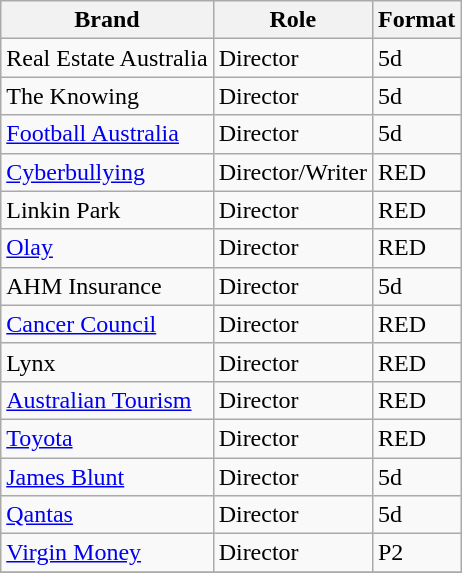<table class="wikitable">
<tr>
<th>Brand</th>
<th>Role</th>
<th>Format</th>
</tr>
<tr>
<td>Real Estate Australia</td>
<td>Director</td>
<td>5d</td>
</tr>
<tr>
<td>The Knowing</td>
<td>Director</td>
<td>5d</td>
</tr>
<tr>
<td><a href='#'>Football Australia</a></td>
<td>Director</td>
<td>5d</td>
</tr>
<tr>
<td><a href='#'>Cyberbullying</a></td>
<td>Director/Writer</td>
<td>RED</td>
</tr>
<tr>
<td>Linkin Park</td>
<td>Director</td>
<td>RED</td>
</tr>
<tr>
<td><a href='#'>Olay</a></td>
<td>Director</td>
<td>RED</td>
</tr>
<tr>
<td>AHM Insurance</td>
<td>Director</td>
<td>5d</td>
</tr>
<tr>
<td><a href='#'>Cancer Council</a></td>
<td>Director</td>
<td>RED</td>
</tr>
<tr>
<td>Lynx</td>
<td>Director</td>
<td>RED</td>
</tr>
<tr>
<td><a href='#'>Australian Tourism</a></td>
<td>Director</td>
<td>RED</td>
</tr>
<tr>
<td><a href='#'>Toyota</a></td>
<td>Director</td>
<td>RED</td>
</tr>
<tr>
<td><a href='#'>James Blunt</a></td>
<td>Director</td>
<td>5d</td>
</tr>
<tr>
<td><a href='#'>Qantas</a></td>
<td>Director</td>
<td>5d</td>
</tr>
<tr>
<td><a href='#'>Virgin Money</a></td>
<td>Director</td>
<td>P2</td>
</tr>
<tr>
</tr>
</table>
